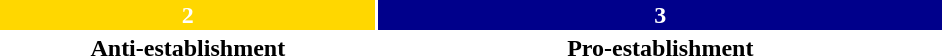<table style="width:50%; text-align:center;">
<tr style="color:white;">
<td style="background:gold; width:40%;"><strong>2</strong></td>
<td style="background:darkblue; width:60%;"><strong>3</strong></td>
</tr>
<tr>
<td><span><strong>Anti-establishment</strong></span></td>
<td><span><strong>Pro-establishment</strong></span></td>
</tr>
</table>
